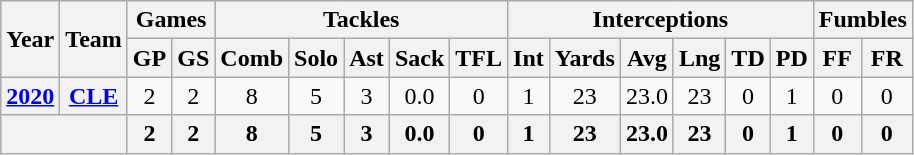<table class="wikitable" style="text-align:center">
<tr>
<th rowspan="2">Year</th>
<th rowspan="2">Team</th>
<th colspan="2">Games</th>
<th colspan="5">Tackles</th>
<th colspan="6">Interceptions</th>
<th colspan="2">Fumbles</th>
</tr>
<tr>
<th>GP</th>
<th>GS</th>
<th>Comb</th>
<th>Solo</th>
<th>Ast</th>
<th>Sack</th>
<th>TFL</th>
<th>Int</th>
<th>Yards</th>
<th>Avg</th>
<th>Lng</th>
<th>TD</th>
<th>PD</th>
<th>FF</th>
<th>FR</th>
</tr>
<tr>
<th><a href='#'>2020</a></th>
<th><a href='#'>CLE</a></th>
<td>2</td>
<td>2</td>
<td>8</td>
<td>5</td>
<td>3</td>
<td>0.0</td>
<td>0</td>
<td>1</td>
<td>23</td>
<td>23.0</td>
<td>23</td>
<td>0</td>
<td>1</td>
<td>0</td>
<td>0</td>
</tr>
<tr>
<th colspan="2"></th>
<th>2</th>
<th>2</th>
<th>8</th>
<th>5</th>
<th>3</th>
<th>0.0</th>
<th>0</th>
<th>1</th>
<th>23</th>
<th>23.0</th>
<th>23</th>
<th>0</th>
<th>1</th>
<th>0</th>
<th>0</th>
</tr>
</table>
